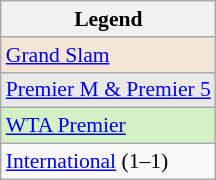<table class="wikitable" style="font-size:90%">
<tr>
<th>Legend</th>
</tr>
<tr>
<td style="background:#f3e6d7;"><a href='#'>Grand Slam</a></td>
</tr>
<tr>
<td style="background:#e9e9e9;"><a href='#'>Premier M & Premier 5</a></td>
</tr>
<tr>
<td style="background:#d4f1c5;"><a href='#'>WTA Premier</a></td>
</tr>
<tr>
<td><a href='#'>International</a> (1–1)</td>
</tr>
</table>
